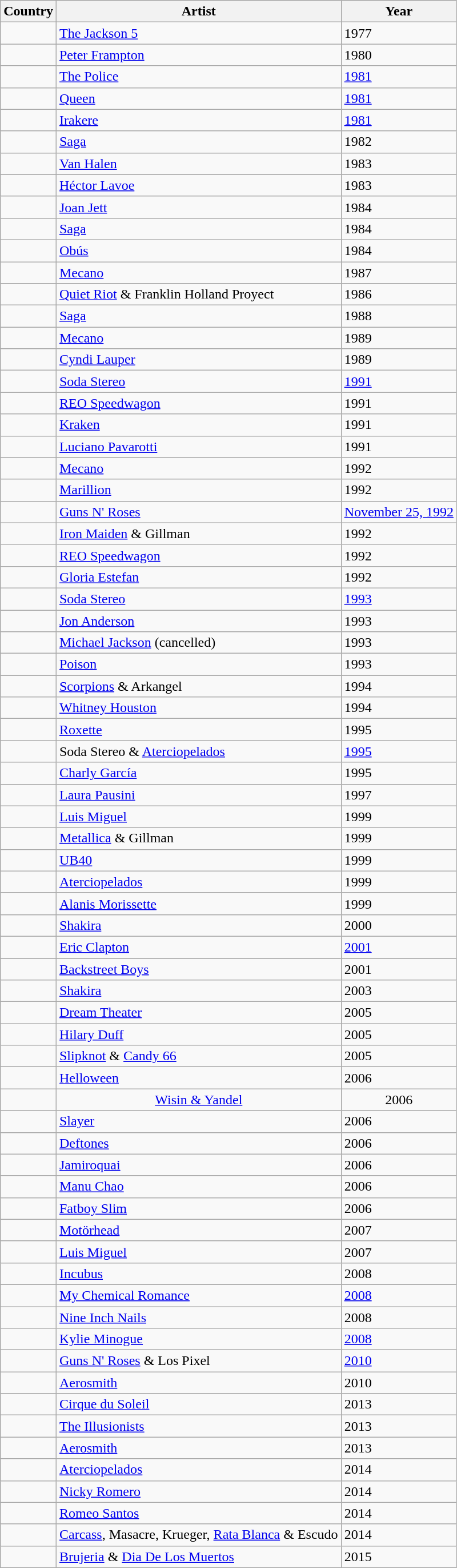<table class="wikitable sortable" style="text-align:right">
<tr>
<th>Country</th>
<th>Artist</th>
<th>Year</th>
</tr>
<tr>
<td align=center></td>
<td align=left><a href='#'>The Jackson 5</a></td>
<td align=left>1977</td>
</tr>
<tr>
<td align=center></td>
<td align=left><a href='#'>Peter Frampton</a></td>
<td align=left>1980</td>
</tr>
<tr>
<td align=center></td>
<td align=left><a href='#'>The Police</a></td>
<td align=left><a href='#'>1981</a></td>
</tr>
<tr>
<td align=center></td>
<td align=left><a href='#'>Queen</a></td>
<td align=left><a href='#'>1981</a></td>
</tr>
<tr>
<td align=center></td>
<td align=left><a href='#'>Irakere</a></td>
<td align=left><a href='#'>1981</a></td>
</tr>
<tr>
<td align=center></td>
<td align=left><a href='#'>Saga</a></td>
<td align=left>1982</td>
</tr>
<tr>
<td align=center></td>
<td align=left><a href='#'>Van Halen</a></td>
<td align=left>1983</td>
</tr>
<tr>
<td align=center></td>
<td align=left><a href='#'>Héctor Lavoe</a></td>
<td align=left>1983</td>
</tr>
<tr>
<td align=center></td>
<td align=left><a href='#'>Joan Jett</a></td>
<td align=left>1984</td>
</tr>
<tr>
<td align=center></td>
<td align=left><a href='#'>Saga</a></td>
<td align=left>1984</td>
</tr>
<tr>
<td align=center></td>
<td align=left><a href='#'>Obús</a></td>
<td align=left>1984</td>
</tr>
<tr>
<td align=center></td>
<td align=left><a href='#'>Mecano</a></td>
<td align=left>1987</td>
</tr>
<tr>
<td align=center></td>
<td align=left><a href='#'>Quiet Riot</a> & Franklin Holland Proyect</td>
<td align=left>1986</td>
</tr>
<tr>
<td align=center></td>
<td align=left><a href='#'>Saga</a></td>
<td align=left>1988</td>
</tr>
<tr>
<td align=center></td>
<td align=left><a href='#'>Mecano</a></td>
<td align=left>1989</td>
</tr>
<tr>
<td align=center></td>
<td align=left><a href='#'>Cyndi Lauper</a></td>
<td align=left>1989</td>
</tr>
<tr>
<td align=center></td>
<td align=left><a href='#'>Soda Stereo</a></td>
<td align=left><a href='#'>1991</a></td>
</tr>
<tr>
<td align=center></td>
<td align=left><a href='#'>REO Speedwagon</a></td>
<td align=left>1991</td>
</tr>
<tr>
<td align=center></td>
<td align=left><a href='#'>Kraken</a></td>
<td align=left>1991</td>
</tr>
<tr>
<td align=center></td>
<td align=left><a href='#'>Luciano Pavarotti</a></td>
<td align=left>1991</td>
</tr>
<tr>
<td align=center></td>
<td align=left><a href='#'>Mecano</a></td>
<td align=left>1992</td>
</tr>
<tr>
<td align=center></td>
<td align=left><a href='#'>Marillion</a></td>
<td align=left>1992</td>
</tr>
<tr>
<td align=center></td>
<td align=left><a href='#'>Guns N' Roses</a></td>
<td align=left><a href='#'>November 25, 1992</a></td>
</tr>
<tr>
<td align=center></td>
<td align=left><a href='#'>Iron Maiden</a> & Gillman</td>
<td align=left>1992</td>
</tr>
<tr>
<td align=center></td>
<td align=left><a href='#'>REO Speedwagon</a></td>
<td align=left>1992</td>
</tr>
<tr>
<td align=center></td>
<td align=left><a href='#'>Gloria Estefan</a></td>
<td align=left>1992</td>
</tr>
<tr>
<td align=center></td>
<td align=left><a href='#'>Soda Stereo</a></td>
<td align=left><a href='#'>1993</a></td>
</tr>
<tr>
<td align=center></td>
<td align=left><a href='#'>Jon Anderson</a></td>
<td align=left>1993</td>
</tr>
<tr>
<td align=center></td>
<td align=left><a href='#'>Michael Jackson</a> (cancelled)</td>
<td align=left>1993</td>
</tr>
<tr>
<td align=center></td>
<td align=left><a href='#'>Poison</a></td>
<td align=left>1993</td>
</tr>
<tr>
<td align=center></td>
<td align=left><a href='#'>Scorpions</a> & Arkangel</td>
<td align=left>1994</td>
</tr>
<tr>
<td align=center></td>
<td align=left><a href='#'>Whitney Houston</a></td>
<td align=left>1994</td>
</tr>
<tr>
<td align=center></td>
<td align=left><a href='#'>Roxette</a></td>
<td align=left>1995</td>
</tr>
<tr>
<td align=center></td>
<td align=left>Soda Stereo & <a href='#'>Aterciopelados</a></td>
<td align=left><a href='#'>1995</a></td>
</tr>
<tr>
<td align=center></td>
<td align=left><a href='#'>Charly García</a></td>
<td align=left>1995</td>
</tr>
<tr>
<td align=center></td>
<td align=left><a href='#'>Laura Pausini</a></td>
<td align=left>1997</td>
</tr>
<tr>
<td align=center></td>
<td align=left><a href='#'>Luis Miguel</a></td>
<td align=left>1999</td>
</tr>
<tr>
<td align=center></td>
<td align=left><a href='#'>Metallica</a> & Gillman</td>
<td align=left>1999</td>
</tr>
<tr>
<td align=center></td>
<td align=left><a href='#'>UB40</a></td>
<td align=left>1999</td>
</tr>
<tr>
<td align=center></td>
<td align=left><a href='#'>Aterciopelados</a></td>
<td align=left>1999</td>
</tr>
<tr>
<td align=center></td>
<td align=left><a href='#'>Alanis Morissette</a></td>
<td align=left>1999</td>
</tr>
<tr>
<td align=center></td>
<td align=left><a href='#'>Shakira</a></td>
<td align=left>2000</td>
</tr>
<tr>
<td align=center></td>
<td align=left><a href='#'>Eric Clapton</a></td>
<td align=left><a href='#'>2001</a></td>
</tr>
<tr>
<td align=center></td>
<td align=left><a href='#'>Backstreet Boys</a></td>
<td align=left>2001</td>
</tr>
<tr>
<td align=center></td>
<td align=left><a href='#'>Shakira</a></td>
<td align=left>2003</td>
</tr>
<tr>
<td align=center></td>
<td align=left><a href='#'>Dream Theater</a></td>
<td align=left>2005</td>
</tr>
<tr>
<td align=center></td>
<td align=left><a href='#'>Hilary Duff</a></td>
<td align=left>2005</td>
</tr>
<tr>
<td align=center></td>
<td align=left><a href='#'>Slipknot</a> & <a href='#'>Candy 66</a></td>
<td align=left>2005</td>
</tr>
<tr>
<td align=center></td>
<td align=left><a href='#'>Helloween</a></td>
<td align=left>2006</td>
</tr>
<tr>
<td align=center></td>
<td align=center><a href='#'>Wisin & Yandel</a></td>
<td align=center>2006</td>
</tr>
<tr>
<td align=center></td>
<td align=left><a href='#'>Slayer</a></td>
<td align=left>2006</td>
</tr>
<tr>
<td align=center></td>
<td align=left><a href='#'>Deftones</a></td>
<td align=left>2006</td>
</tr>
<tr>
<td align=center></td>
<td align=left><a href='#'>Jamiroquai</a></td>
<td align=left>2006</td>
</tr>
<tr>
<td align=center></td>
<td align=left><a href='#'>Manu Chao</a></td>
<td align=left>2006</td>
</tr>
<tr>
<td align=center></td>
<td align=left><a href='#'>Fatboy Slim</a></td>
<td align=left>2006</td>
</tr>
<tr>
<td align=center></td>
<td align=left><a href='#'>Motörhead</a></td>
<td align=left>2007</td>
</tr>
<tr>
<td align=center></td>
<td align=left><a href='#'>Luis Miguel</a></td>
<td align=left>2007</td>
</tr>
<tr>
<td align=center></td>
<td align=left><a href='#'>Incubus</a></td>
<td align=left>2008</td>
</tr>
<tr>
<td align=center></td>
<td align=left><a href='#'>My Chemical Romance</a></td>
<td align=left><a href='#'>2008</a></td>
</tr>
<tr>
<td align=center></td>
<td align=left><a href='#'>Nine Inch Nails</a></td>
<td align=left>2008</td>
</tr>
<tr>
<td align=center></td>
<td align=left><a href='#'>Kylie Minogue</a></td>
<td align=left><a href='#'>2008</a></td>
</tr>
<tr>
<td align=center></td>
<td align=left><a href='#'>Guns N' Roses</a> & Los Pixel</td>
<td align=left><a href='#'>2010</a></td>
</tr>
<tr>
<td align=center></td>
<td align=left><a href='#'>Aerosmith</a></td>
<td align=left>2010</td>
</tr>
<tr>
<td align=center></td>
<td align=left><a href='#'>Cirque du Soleil</a></td>
<td align=left>2013</td>
</tr>
<tr>
<td align=center></td>
<td align=left><a href='#'>The Illusionists</a></td>
<td align=left>2013</td>
</tr>
<tr>
<td align=center></td>
<td align=left><a href='#'>Aerosmith</a></td>
<td align=left>2013</td>
</tr>
<tr>
<td align=center></td>
<td align=left><a href='#'>Aterciopelados</a></td>
<td align=left>2014</td>
</tr>
<tr>
<td align=center></td>
<td align=left><a href='#'>Nicky Romero</a></td>
<td align=left>2014</td>
</tr>
<tr>
<td align=center></td>
<td align=left><a href='#'>Romeo Santos</a></td>
<td align=left>2014</td>
</tr>
<tr>
<td align=center></td>
<td align=left><a href='#'>Carcass</a>, Masacre, Krueger, <a href='#'>Rata Blanca</a> & Escudo</td>
<td align=left>2014</td>
</tr>
<tr>
<td align=center></td>
<td align=left><a href='#'>Brujeria</a> & <a href='#'>Dia De Los Muertos</a></td>
<td align=left>2015</td>
</tr>
</table>
